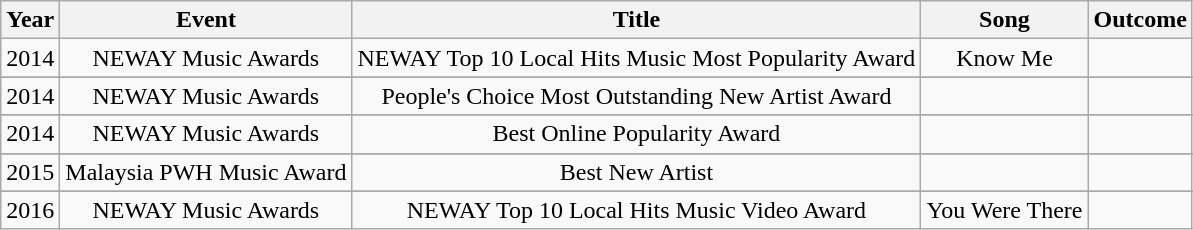<table class="wikitable sortable">
<tr>
<th>Year</th>
<th>Event</th>
<th>Title</th>
<th>Song</th>
<th class="unsortable">Outcome</th>
</tr>
<tr align=center>
<td>2014</td>
<td>NEWAY Music Awards</td>
<td>NEWAY Top 10 Local Hits Music Most Popularity Award</td>
<td>Know Me</td>
<td></td>
</tr>
<tr>
</tr>
<tr align=center>
<td>2014</td>
<td>NEWAY Music Awards</td>
<td>People's Choice Most Outstanding New Artist Award</td>
<td></td>
<td></td>
</tr>
<tr>
</tr>
<tr align=center>
<td>2014</td>
<td>NEWAY Music Awards</td>
<td>Best Online Popularity Award</td>
<td></td>
<td></td>
</tr>
<tr>
</tr>
<tr align=center>
<td>2015</td>
<td>Malaysia PWH Music Award</td>
<td>Best New Artist</td>
<td></td>
<td></td>
</tr>
<tr>
</tr>
<tr align=center>
<td>2016</td>
<td>NEWAY Music Awards</td>
<td>NEWAY Top 10 Local Hits Music Video Award</td>
<td>You Were There</td>
<td></td>
</tr>
</table>
